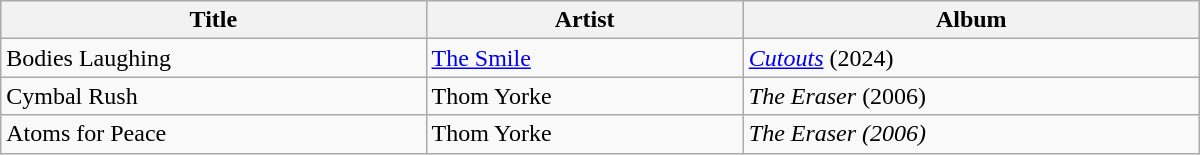<table class="wikitable" style="width:50em">
<tr style="font-weight:bold; text-align:center;">
<th>Title</th>
<th>Artist</th>
<th>Album</th>
</tr>
<tr>
<td>Bodies Laughing</td>
<td><a href='#'>The Smile</a></td>
<td><em><a href='#'>Cutouts</a></em> (2024)</td>
</tr>
<tr>
<td>Cymbal Rush</td>
<td>Thom Yorke</td>
<td><em>The Eraser</em> (2006)</td>
</tr>
<tr>
<td>Atoms for Peace</td>
<td>Thom Yorke</td>
<td><em>The Eraser (2006)</em></td>
</tr>
</table>
